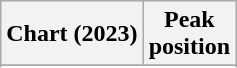<table class="wikitable sortable plainrowheaders" style="text-align:center">
<tr>
<th scope="col">Chart (2023)</th>
<th scope="col">Peak<br> position</th>
</tr>
<tr>
</tr>
<tr>
</tr>
<tr>
</tr>
<tr>
</tr>
<tr>
</tr>
<tr>
</tr>
<tr>
</tr>
<tr>
</tr>
<tr>
</tr>
<tr>
</tr>
</table>
